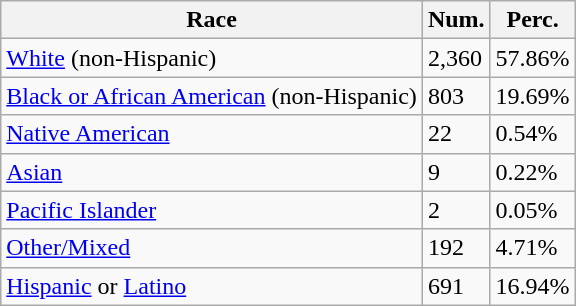<table class="wikitable">
<tr>
<th>Race</th>
<th>Num.</th>
<th>Perc.</th>
</tr>
<tr>
<td><a href='#'>White</a> (non-Hispanic)</td>
<td>2,360</td>
<td>57.86%</td>
</tr>
<tr>
<td><a href='#'>Black or African American</a> (non-Hispanic)</td>
<td>803</td>
<td>19.69%</td>
</tr>
<tr>
<td><a href='#'>Native American</a></td>
<td>22</td>
<td>0.54%</td>
</tr>
<tr>
<td><a href='#'>Asian</a></td>
<td>9</td>
<td>0.22%</td>
</tr>
<tr>
<td><a href='#'>Pacific Islander</a></td>
<td>2</td>
<td>0.05%</td>
</tr>
<tr>
<td><a href='#'>Other/Mixed</a></td>
<td>192</td>
<td>4.71%</td>
</tr>
<tr>
<td><a href='#'>Hispanic</a> or <a href='#'>Latino</a></td>
<td>691</td>
<td>16.94%</td>
</tr>
</table>
